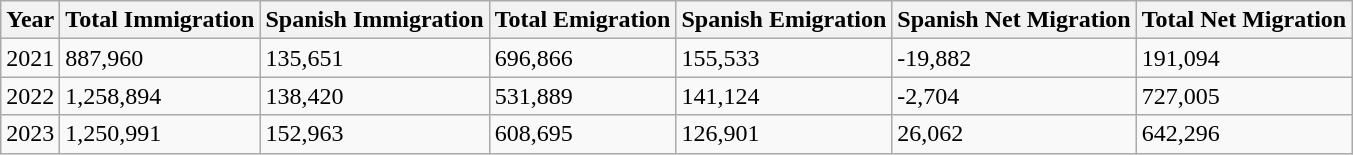<table class="wikitable sortable">
<tr>
<th>Year</th>
<th>Total Immigration</th>
<th>Spanish Immigration</th>
<th>Total Emigration</th>
<th>Spanish Emigration</th>
<th>Spanish Net Migration</th>
<th>Total Net Migration</th>
</tr>
<tr>
<td>2021</td>
<td>887,960</td>
<td>135,651</td>
<td>696,866</td>
<td>155,533</td>
<td>-19,882</td>
<td>191,094</td>
</tr>
<tr>
<td>2022</td>
<td>1,258,894</td>
<td>138,420</td>
<td>531,889</td>
<td>141,124</td>
<td>-2,704</td>
<td>727,005</td>
</tr>
<tr>
<td>2023</td>
<td>1,250,991</td>
<td>152,963</td>
<td>608,695</td>
<td>126,901</td>
<td>26,062</td>
<td>642,296</td>
</tr>
</table>
